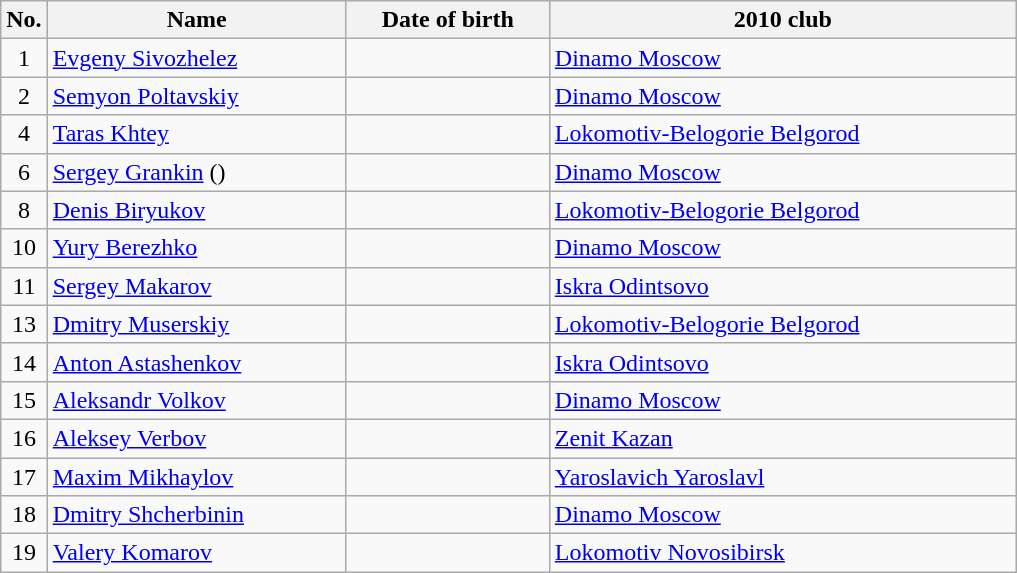<table class="wikitable sortable" style="font-size:100%; text-align:center;">
<tr>
<th>No.</th>
<th style="width:12em">Name</th>
<th style="width:8em">Date of birth</th>
<th style="width:19em">2010 club</th>
</tr>
<tr>
<td>1</td>
<td align=left><a href='#'>Evgeny Sivozhelez</a></td>
<td align=right></td>
<td align=left> <a href='#'>Dinamo Moscow</a></td>
</tr>
<tr>
<td>2</td>
<td align=left><a href='#'>Semyon Poltavskiy</a></td>
<td align=right></td>
<td align=left> <a href='#'>Dinamo Moscow</a></td>
</tr>
<tr>
<td>4</td>
<td align=left><a href='#'>Taras Khtey</a></td>
<td align=right></td>
<td align=left> <a href='#'>Lokomotiv-Belogorie Belgorod</a></td>
</tr>
<tr>
<td>6</td>
<td align=left><a href='#'>Sergey Grankin</a> ()</td>
<td align=right></td>
<td align=left> <a href='#'>Dinamo Moscow</a></td>
</tr>
<tr>
<td>8</td>
<td align=left><a href='#'>Denis Biryukov</a></td>
<td align=right></td>
<td align=left> <a href='#'>Lokomotiv-Belogorie Belgorod</a></td>
</tr>
<tr>
<td>10</td>
<td align=left><a href='#'>Yury Berezhko</a></td>
<td align=right></td>
<td align=left> <a href='#'>Dinamo Moscow</a></td>
</tr>
<tr>
<td>11</td>
<td align=left><a href='#'>Sergey Makarov</a></td>
<td align=right></td>
<td align=left> <a href='#'>Iskra Odintsovo</a></td>
</tr>
<tr>
<td>13</td>
<td align=left><a href='#'>Dmitry Muserskiy</a></td>
<td align=right></td>
<td align=left> <a href='#'>Lokomotiv-Belogorie Belgorod</a></td>
</tr>
<tr>
<td>14</td>
<td align=left><a href='#'>Anton Astashenkov</a></td>
<td align=right></td>
<td align=left> <a href='#'>Iskra Odintsovo</a></td>
</tr>
<tr>
<td>15</td>
<td align=left><a href='#'>Aleksandr Volkov</a></td>
<td align=right></td>
<td align=left> <a href='#'>Dinamo Moscow</a></td>
</tr>
<tr>
<td>16</td>
<td align=left><a href='#'>Aleksey Verbov</a></td>
<td align=right></td>
<td align=left> <a href='#'>Zenit Kazan</a></td>
</tr>
<tr>
<td>17</td>
<td align=left><a href='#'>Maxim Mikhaylov</a></td>
<td align=right></td>
<td align=left> <a href='#'>Yaroslavich Yaroslavl</a></td>
</tr>
<tr>
<td>18</td>
<td align=left><a href='#'>Dmitry Shcherbinin</a></td>
<td align=right></td>
<td align=left> <a href='#'>Dinamo Moscow</a></td>
</tr>
<tr>
<td>19</td>
<td align=left><a href='#'>Valery Komarov</a></td>
<td align=right></td>
<td align=left> <a href='#'>Lokomotiv Novosibirsk</a></td>
</tr>
</table>
